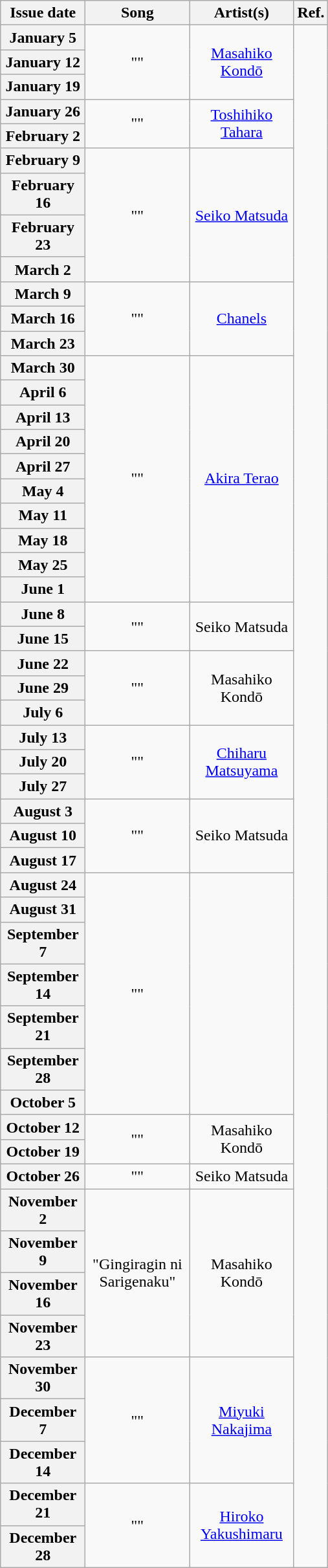<table class="wikitable plainrowheaders" style="text-align: center">
<tr>
<th width="80">Issue date</th>
<th width="100">Song</th>
<th width="100">Artist(s)</th>
<th width="20">Ref.</th>
</tr>
<tr>
<th scope="row">January 5</th>
<td rowspan="3">""</td>
<td rowspan="3"><a href='#'>Masahiko Kondō</a></td>
<td rowspan="53"></td>
</tr>
<tr>
<th scope="row">January 12</th>
</tr>
<tr>
<th scope="row">January 19</th>
</tr>
<tr>
<th scope="row">January 26</th>
<td rowspan="2">""</td>
<td rowspan="2"><a href='#'>Toshihiko Tahara</a></td>
</tr>
<tr>
<th scope="row">February 2</th>
</tr>
<tr>
<th scope="row">February 9</th>
<td rowspan="4">""</td>
<td rowspan="4"><a href='#'>Seiko Matsuda</a></td>
</tr>
<tr>
<th scope="row">February 16</th>
</tr>
<tr>
<th scope="row">February 23</th>
</tr>
<tr>
<th scope="row">March 2</th>
</tr>
<tr>
<th scope="row">March 9</th>
<td rowspan="3">""</td>
<td rowspan="3"><a href='#'>Chanels</a></td>
</tr>
<tr>
<th scope="row">March 16</th>
</tr>
<tr>
<th scope="row">March 23</th>
</tr>
<tr>
<th scope="row">March 30</th>
<td rowspan="10">""</td>
<td rowspan="10"><a href='#'>Akira Terao</a></td>
</tr>
<tr>
<th scope="row">April 6</th>
</tr>
<tr>
<th scope="row">April 13</th>
</tr>
<tr>
<th scope="row">April 20</th>
</tr>
<tr>
<th scope="row">April 27</th>
</tr>
<tr>
<th scope="row">May 4</th>
</tr>
<tr>
<th scope="row">May 11</th>
</tr>
<tr>
<th scope="row">May 18</th>
</tr>
<tr>
<th scope="row">May 25</th>
</tr>
<tr>
<th scope="row">June 1</th>
</tr>
<tr>
<th scope="row">June 8</th>
<td rowspan="2">""</td>
<td rowspan="2">Seiko Matsuda</td>
</tr>
<tr>
<th scope="row">June 15</th>
</tr>
<tr>
<th scope="row">June 22</th>
<td rowspan="3">""</td>
<td rowspan="3">Masahiko Kondō</td>
</tr>
<tr>
<th scope="row">June 29</th>
</tr>
<tr>
<th scope="row">July 6</th>
</tr>
<tr>
<th scope="row">July 13</th>
<td rowspan="3">""</td>
<td rowspan="3"><a href='#'>Chiharu Matsuyama</a></td>
</tr>
<tr>
<th scope="row">July 20</th>
</tr>
<tr>
<th scope="row">July 27</th>
</tr>
<tr>
<th scope="row">August 3</th>
<td rowspan="3">""</td>
<td rowspan="3">Seiko Matsuda</td>
</tr>
<tr>
<th scope="row">August 10</th>
</tr>
<tr>
<th scope="row">August 17</th>
</tr>
<tr>
<th scope="row">August 24</th>
<td rowspan="7">""</td>
<td rowspan="7"></td>
</tr>
<tr>
<th scope="row">August 31</th>
</tr>
<tr>
<th scope="row">September 7</th>
</tr>
<tr>
<th scope="row">September 14</th>
</tr>
<tr>
<th scope="row">September 21</th>
</tr>
<tr>
<th scope="row">September 28</th>
</tr>
<tr>
<th scope="row">October 5</th>
</tr>
<tr>
<th scope="row">October 12</th>
<td rowspan="2">""</td>
<td rowspan="2">Masahiko Kondō</td>
</tr>
<tr>
<th scope="row">October 19</th>
</tr>
<tr>
<th scope="row">October 26</th>
<td rowspan="1">""</td>
<td rowspan="1">Seiko Matsuda</td>
</tr>
<tr>
<th scope="row">November 2</th>
<td rowspan="4">"Gingiragin ni Sarigenaku"</td>
<td rowspan="4">Masahiko Kondō</td>
</tr>
<tr>
<th scope="row">November 9</th>
</tr>
<tr>
<th scope="row">November 16</th>
</tr>
<tr>
<th scope="row">November 23</th>
</tr>
<tr>
<th scope="row">November 30</th>
<td rowspan="3">""</td>
<td rowspan="3"><a href='#'>Miyuki Nakajima</a></td>
</tr>
<tr>
<th scope="row">December 7</th>
</tr>
<tr>
<th scope="row">December 14</th>
</tr>
<tr>
<th scope="row">December 21</th>
<td rowspan="2">""</td>
<td rowspan="2"><a href='#'>Hiroko Yakushimaru</a></td>
</tr>
<tr>
<th scope="row">December 28</th>
</tr>
</table>
